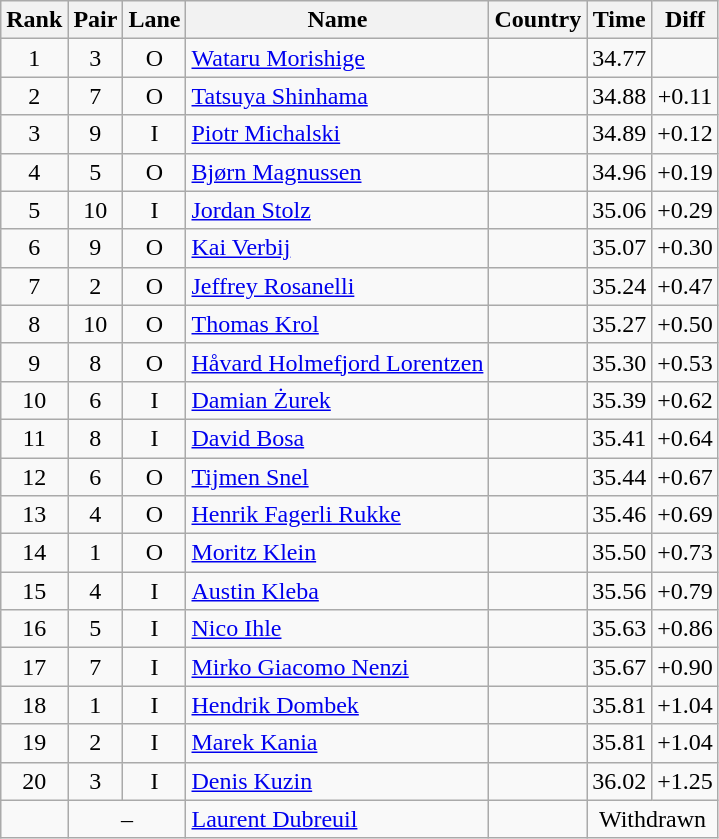<table class="wikitable sortable" style="text-align:center">
<tr>
<th>Rank</th>
<th>Pair</th>
<th>Lane</th>
<th>Name</th>
<th>Country</th>
<th>Time</th>
<th>Diff</th>
</tr>
<tr>
<td>1</td>
<td>3</td>
<td>O</td>
<td align=left><a href='#'>Wataru Morishige</a></td>
<td align=left></td>
<td>34.77</td>
<td></td>
</tr>
<tr>
<td>2</td>
<td>7</td>
<td>O</td>
<td align=left><a href='#'>Tatsuya Shinhama</a></td>
<td align=left></td>
<td>34.88</td>
<td>+0.11</td>
</tr>
<tr>
<td>3</td>
<td>9</td>
<td>I</td>
<td align=left><a href='#'>Piotr Michalski</a></td>
<td align=left></td>
<td>34.89</td>
<td>+0.12</td>
</tr>
<tr>
<td>4</td>
<td>5</td>
<td>O</td>
<td align=left><a href='#'>Bjørn Magnussen</a></td>
<td align=left></td>
<td>34.96</td>
<td>+0.19</td>
</tr>
<tr>
<td>5</td>
<td>10</td>
<td>I</td>
<td align=left><a href='#'>Jordan Stolz</a></td>
<td align=left></td>
<td>35.06</td>
<td>+0.29</td>
</tr>
<tr>
<td>6</td>
<td>9</td>
<td>O</td>
<td align=left><a href='#'>Kai Verbij</a></td>
<td align=left></td>
<td>35.07</td>
<td>+0.30</td>
</tr>
<tr>
<td>7</td>
<td>2</td>
<td>O</td>
<td align=left><a href='#'>Jeffrey Rosanelli</a></td>
<td align=left></td>
<td>35.24</td>
<td>+0.47</td>
</tr>
<tr>
<td>8</td>
<td>10</td>
<td>O</td>
<td align=left><a href='#'>Thomas Krol</a></td>
<td align=left></td>
<td>35.27</td>
<td>+0.50</td>
</tr>
<tr>
<td>9</td>
<td>8</td>
<td>O</td>
<td align=left><a href='#'>Håvard Holmefjord Lorentzen</a></td>
<td align=left></td>
<td>35.30</td>
<td>+0.53</td>
</tr>
<tr>
<td>10</td>
<td>6</td>
<td>I</td>
<td align=left><a href='#'>Damian Żurek</a></td>
<td align=left></td>
<td>35.39</td>
<td>+0.62</td>
</tr>
<tr>
<td>11</td>
<td>8</td>
<td>I</td>
<td align=left><a href='#'>David Bosa</a></td>
<td align=left></td>
<td>35.41</td>
<td>+0.64</td>
</tr>
<tr>
<td>12</td>
<td>6</td>
<td>O</td>
<td align=left><a href='#'>Tijmen Snel</a></td>
<td align=left></td>
<td>35.44</td>
<td>+0.67</td>
</tr>
<tr>
<td>13</td>
<td>4</td>
<td>O</td>
<td align=left><a href='#'>Henrik Fagerli Rukke</a></td>
<td align=left></td>
<td>35.46</td>
<td>+0.69</td>
</tr>
<tr>
<td>14</td>
<td>1</td>
<td>O</td>
<td align=left><a href='#'>Moritz Klein</a></td>
<td align=left></td>
<td>35.50</td>
<td>+0.73</td>
</tr>
<tr>
<td>15</td>
<td>4</td>
<td>I</td>
<td align=left><a href='#'>Austin Kleba</a></td>
<td align=left></td>
<td>35.56</td>
<td>+0.79</td>
</tr>
<tr>
<td>16</td>
<td>5</td>
<td>I</td>
<td align=left><a href='#'>Nico Ihle</a></td>
<td align=left></td>
<td>35.63</td>
<td>+0.86</td>
</tr>
<tr>
<td>17</td>
<td>7</td>
<td>I</td>
<td align=left><a href='#'>Mirko Giacomo Nenzi</a></td>
<td align=left></td>
<td>35.67</td>
<td>+0.90</td>
</tr>
<tr>
<td>18</td>
<td>1</td>
<td>I</td>
<td align=left><a href='#'>Hendrik Dombek</a></td>
<td align=left></td>
<td>35.81</td>
<td>+1.04</td>
</tr>
<tr>
<td>19</td>
<td>2</td>
<td>I</td>
<td align=left><a href='#'>Marek Kania</a></td>
<td align=left></td>
<td>35.81</td>
<td>+1.04</td>
</tr>
<tr>
<td>20</td>
<td>3</td>
<td>I</td>
<td align=left><a href='#'>Denis Kuzin</a></td>
<td align=left></td>
<td>36.02</td>
<td>+1.25</td>
</tr>
<tr>
<td></td>
<td colspan=2>–</td>
<td align=left><a href='#'>Laurent Dubreuil</a></td>
<td align=left></td>
<td colspan="2">Withdrawn</td>
</tr>
</table>
